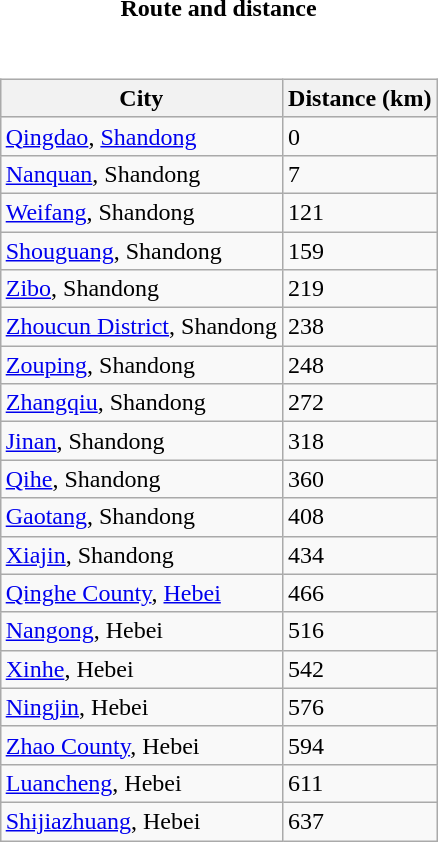<table style="font-size:100%;">
<tr>
<td style="width:33%; text-align:center;"><strong>Route and distance</strong></td>
</tr>
<tr valign="top">
<td><br><table class="wikitable sortable" style="margin-left:auto;margin-right:auto">
<tr style="background:#ececec;">
<th>City</th>
<th>Distance (km)</th>
</tr>
<tr>
<td><a href='#'>Qingdao</a>, <a href='#'>Shandong</a></td>
<td>0</td>
</tr>
<tr>
<td><a href='#'>Nanquan</a>, Shandong</td>
<td>7</td>
</tr>
<tr>
<td><a href='#'>Weifang</a>, Shandong</td>
<td>121</td>
</tr>
<tr>
<td><a href='#'>Shouguang</a>, Shandong</td>
<td>159</td>
</tr>
<tr>
<td><a href='#'>Zibo</a>, Shandong</td>
<td>219</td>
</tr>
<tr>
<td><a href='#'>Zhoucun District</a>, Shandong</td>
<td>238</td>
</tr>
<tr>
<td><a href='#'>Zouping</a>, Shandong</td>
<td>248</td>
</tr>
<tr>
<td><a href='#'>Zhangqiu</a>, Shandong</td>
<td>272</td>
</tr>
<tr>
<td><a href='#'>Jinan</a>, Shandong</td>
<td>318</td>
</tr>
<tr>
<td><a href='#'>Qihe</a>, Shandong</td>
<td>360</td>
</tr>
<tr>
<td><a href='#'>Gaotang</a>, Shandong</td>
<td>408</td>
</tr>
<tr>
<td><a href='#'>Xiajin</a>, Shandong</td>
<td>434</td>
</tr>
<tr>
<td><a href='#'>Qinghe County</a>, <a href='#'>Hebei</a></td>
<td>466</td>
</tr>
<tr>
<td><a href='#'>Nangong</a>, Hebei</td>
<td>516</td>
</tr>
<tr>
<td><a href='#'>Xinhe</a>, Hebei</td>
<td>542</td>
</tr>
<tr>
<td><a href='#'>Ningjin</a>, Hebei</td>
<td>576</td>
</tr>
<tr>
<td><a href='#'>Zhao County</a>, Hebei</td>
<td>594</td>
</tr>
<tr>
<td><a href='#'>Luancheng</a>, Hebei</td>
<td>611</td>
</tr>
<tr>
<td><a href='#'>Shijiazhuang</a>, Hebei</td>
<td>637</td>
</tr>
</table>
</td>
</tr>
</table>
